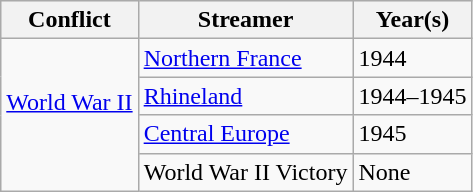<table class=wikitable>
<tr style="background:#efefef;">
<th>Conflict</th>
<th>Streamer</th>
<th>Year(s)</th>
</tr>
<tr>
<td rowspan="4"><a href='#'>World War II</a> <br> <br> </td>
<td><a href='#'>Northern France</a></td>
<td>1944</td>
</tr>
<tr>
<td><a href='#'>Rhineland</a></td>
<td>1944–1945</td>
</tr>
<tr>
<td><a href='#'>Central Europe</a></td>
<td>1945</td>
</tr>
<tr>
<td>World War II Victory</td>
<td>None</td>
</tr>
</table>
